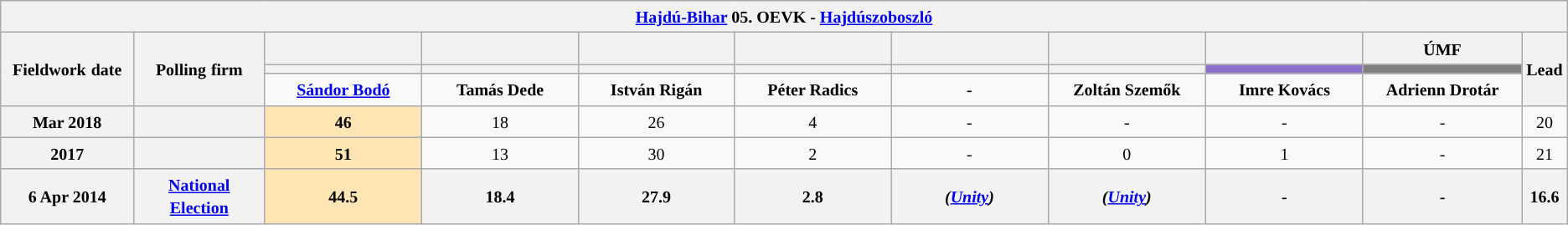<table class="wikitable mw-collapsible mw-collapsed" style="text-align:center">
<tr>
<th colspan="11" style="width: 980pt;"><small><a href='#'>Hajdú-Bihar</a> 05. OEVK - <a href='#'>Hajdúszoboszló</a></small></th>
</tr>
<tr>
<th rowspan="3" style="width: 80pt;"><small>Fieldwork</small> <small>date</small></th>
<th rowspan="3" style="width: 80pt;"><strong><small>Polling</small> <small>firm</small></strong></th>
<th style="width: 100pt;"><small></small></th>
<th style="width: 100pt;"><small> </small></th>
<th style="width: 100pt;"></th>
<th style="width: 100pt;"></th>
<th style="width: 100pt;"></th>
<th style="width: 100pt;"></th>
<th style="width: 100pt;"></th>
<th style="width: 100pt;"><small>ÚMF</small></th>
<th rowspan="3" style="width: 20pt;"><small>Lead</small></th>
</tr>
<tr>
<th style="color:inherit;background:"></th>
<th style="color:inherit;background:"></th>
<th style="color:inherit;background:"></th>
<th style="color:inherit;background:"></th>
<th style="color:inherit;background:"></th>
<th style="color:inherit;background:"></th>
<th style="color:inherit;background:#8E6FCE;"></th>
<th style="color:inherit;background:#808080;"></th>
</tr>
<tr>
<td><small><strong><a href='#'>Sándor Bodó</a></strong></small></td>
<td><small><strong>Tamás Dede</strong></small></td>
<td><small><strong>István Rigán</strong></small></td>
<td><small><strong>Péter Radics</strong></small></td>
<td><small><strong>-</strong></small></td>
<td><small><strong>Zoltán Szemők</strong></small></td>
<td><small><strong>Imre Kovács</strong></small></td>
<td><small><strong>Adrienn Drotár</strong></small></td>
</tr>
<tr>
<th><small>Mar 2018</small></th>
<th><small></small></th>
<td style="background:#FFE5B4"><small><strong>46</strong></small></td>
<td><small>18</small></td>
<td><small>26</small></td>
<td><small>4</small></td>
<td><small>-</small></td>
<td><small>-</small></td>
<td><small>-</small></td>
<td><small>-</small></td>
<td style="background:"><small>20</small></td>
</tr>
<tr>
<th><small>2017</small></th>
<th><small></small></th>
<td style="background:#FFE5B4"><small><strong>51</strong></small></td>
<td><small>13</small></td>
<td><small>30</small></td>
<td><small>2</small></td>
<td><small>-</small></td>
<td><small>0</small></td>
<td><small>1</small></td>
<td><small>-</small></td>
<td style="background:"><small>21</small></td>
</tr>
<tr>
<th><small>6 Apr 2014</small></th>
<th><a href='#'><small>National Election</small></a></th>
<th style="background:#FFE5B4"><small>44.5</small></th>
<th><small>18.4</small></th>
<th><small>27.9</small></th>
<th><small>2.8</small></th>
<th><small><em>(<a href='#'>Unity</a>)</em></small></th>
<th><small><em>(<a href='#'>Unity</a>)</em></small></th>
<th><small>-</small></th>
<th><small>-</small></th>
<th style="background:"><small>16.6</small></th>
</tr>
</table>
